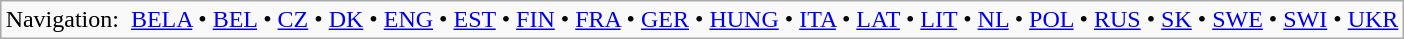<table class="wikitable"  style="margin:auto;">
<tr>
<td>Navigation:  <a href='#'>BELA</a> • <a href='#'>BEL</a> • <a href='#'>CZ</a> • <a href='#'>DK</a> • <a href='#'>ENG</a> • <a href='#'>EST</a> • <a href='#'>FIN</a> • <a href='#'>FRA</a> • <a href='#'>GER</a> • <a href='#'>HUNG</a> • <a href='#'>ITA</a> • <a href='#'>LAT</a> • <a href='#'>LIT</a> • <a href='#'>NL</a> • <a href='#'>POL</a> • <a href='#'>RUS</a> • <a href='#'>SK</a> • <a href='#'>SWE</a> • <a href='#'>SWI</a> • <a href='#'>UKR</a></td>
</tr>
</table>
